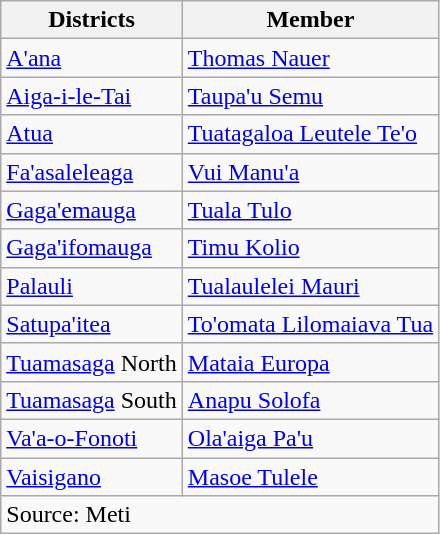<table class=wikitable>
<tr>
<th>Districts</th>
<th>Member</th>
</tr>
<tr>
<td><a href='#'>A'ana</a></td>
<td><a href='#'>Thomas Nauer</a></td>
</tr>
<tr>
<td><a href='#'>Aiga-i-le-Tai</a></td>
<td><a href='#'>Taupa'u Semu</a></td>
</tr>
<tr>
<td><a href='#'>Atua</a></td>
<td><a href='#'>Tuatagaloa Leutele Te'o</a></td>
</tr>
<tr>
<td><a href='#'>Fa'asaleleaga</a></td>
<td><a href='#'>Vui Manu'a</a></td>
</tr>
<tr>
<td><a href='#'>Gaga'emauga</a></td>
<td><a href='#'>Tuala Tulo</a></td>
</tr>
<tr>
<td><a href='#'>Gaga'ifomauga</a></td>
<td><a href='#'>Timu Kolio</a></td>
</tr>
<tr>
<td><a href='#'>Palauli</a></td>
<td><a href='#'>Tualaulelei Mauri</a></td>
</tr>
<tr>
<td><a href='#'>Satupa'itea</a></td>
<td><a href='#'>To'omata Lilomaiava Tua</a></td>
</tr>
<tr>
<td><a href='#'>Tuamasaga</a> North</td>
<td><a href='#'>Mataia Europa</a></td>
</tr>
<tr>
<td><a href='#'>Tuamasaga</a> South</td>
<td><a href='#'>Anapu Solofa</a></td>
</tr>
<tr>
<td><a href='#'>Va'a-o-Fonoti</a></td>
<td><a href='#'>Ola'aiga Pa'u</a></td>
</tr>
<tr>
<td><a href='#'>Vaisigano</a></td>
<td><a href='#'>Masoe Tulele</a></td>
</tr>
<tr>
<td align=left colspan=3>Source: Meti</td>
</tr>
</table>
